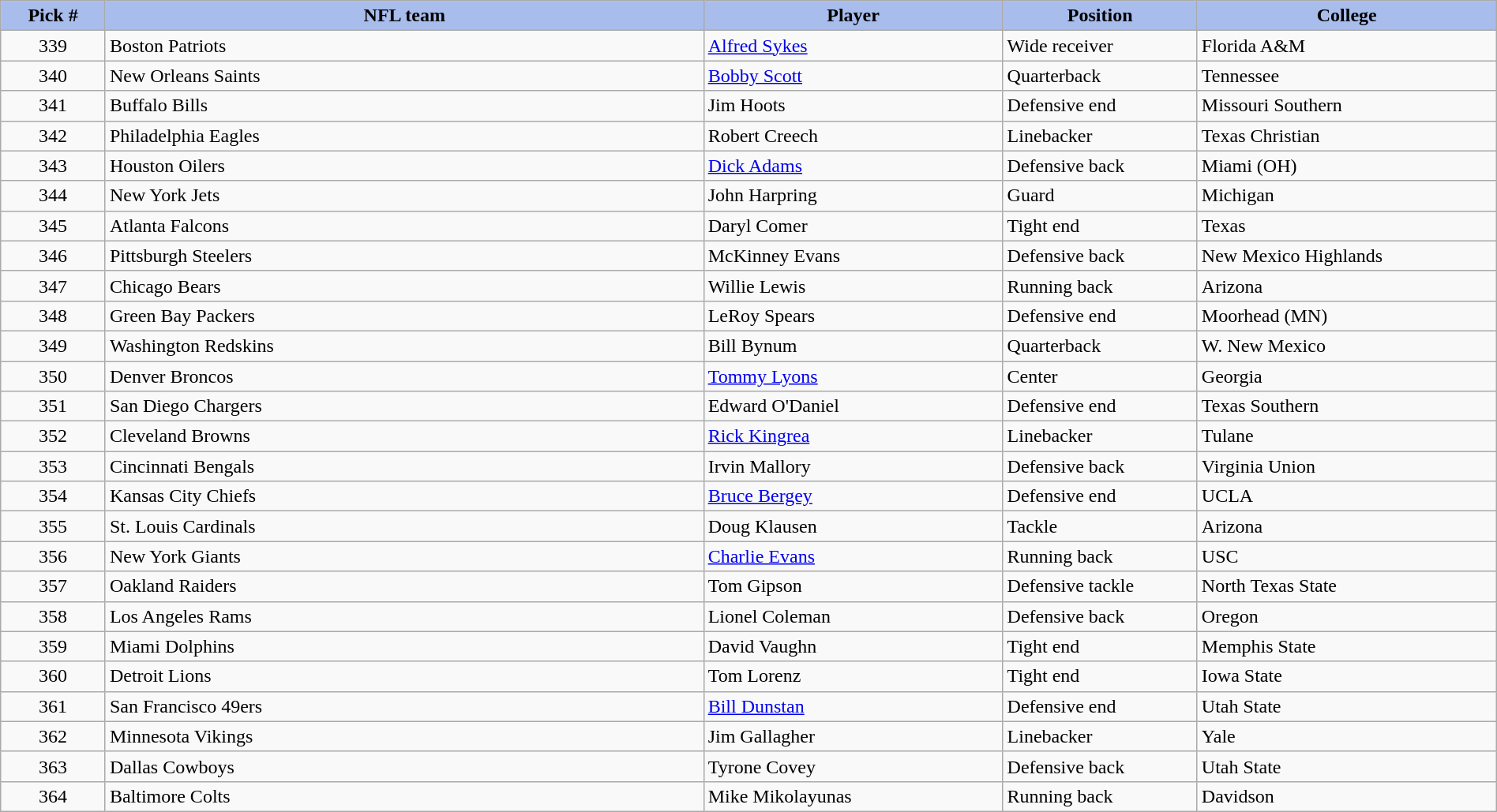<table class="wikitable sortable sortable" style="width: 100%">
<tr>
<th style="background:#A8BDEC;" width=7%>Pick #</th>
<th width=40% style="background:#A8BDEC;">NFL team</th>
<th width=20% style="background:#A8BDEC;">Player</th>
<th width=13% style="background:#A8BDEC;">Position</th>
<th style="background:#A8BDEC;">College</th>
</tr>
<tr>
<td align=center>339</td>
<td>Boston Patriots</td>
<td><a href='#'>Alfred Sykes</a></td>
<td>Wide receiver</td>
<td>Florida A&M</td>
</tr>
<tr>
<td align=center>340</td>
<td>New Orleans Saints</td>
<td><a href='#'>Bobby Scott</a></td>
<td>Quarterback</td>
<td>Tennessee</td>
</tr>
<tr>
<td align=center>341</td>
<td>Buffalo Bills</td>
<td>Jim Hoots</td>
<td>Defensive end</td>
<td>Missouri Southern</td>
</tr>
<tr>
<td align=center>342</td>
<td>Philadelphia Eagles</td>
<td>Robert Creech</td>
<td>Linebacker</td>
<td>Texas Christian</td>
</tr>
<tr>
<td align=center>343</td>
<td>Houston Oilers</td>
<td><a href='#'>Dick Adams</a></td>
<td>Defensive back</td>
<td>Miami (OH)</td>
</tr>
<tr>
<td align=center>344</td>
<td>New York Jets</td>
<td>John Harpring</td>
<td>Guard</td>
<td>Michigan</td>
</tr>
<tr>
<td align=center>345</td>
<td>Atlanta Falcons</td>
<td>Daryl Comer</td>
<td>Tight end</td>
<td>Texas</td>
</tr>
<tr>
<td align=center>346</td>
<td>Pittsburgh Steelers</td>
<td>McKinney Evans</td>
<td>Defensive back</td>
<td>New Mexico Highlands</td>
</tr>
<tr>
<td align=center>347</td>
<td>Chicago Bears</td>
<td>Willie Lewis</td>
<td>Running back</td>
<td>Arizona</td>
</tr>
<tr>
<td align=center>348</td>
<td>Green Bay Packers</td>
<td>LeRoy Spears</td>
<td>Defensive end</td>
<td>Moorhead (MN)</td>
</tr>
<tr>
<td align=center>349</td>
<td>Washington Redskins</td>
<td>Bill Bynum</td>
<td>Quarterback</td>
<td>W. New Mexico</td>
</tr>
<tr>
<td align=center>350</td>
<td>Denver Broncos</td>
<td><a href='#'>Tommy Lyons</a></td>
<td>Center</td>
<td>Georgia</td>
</tr>
<tr>
<td align=center>351</td>
<td>San Diego Chargers</td>
<td>Edward O'Daniel</td>
<td>Defensive end</td>
<td>Texas Southern</td>
</tr>
<tr>
<td align=center>352</td>
<td>Cleveland Browns</td>
<td><a href='#'>Rick Kingrea</a></td>
<td>Linebacker</td>
<td>Tulane</td>
</tr>
<tr>
<td align=center>353</td>
<td>Cincinnati Bengals</td>
<td>Irvin Mallory</td>
<td>Defensive back</td>
<td>Virginia Union</td>
</tr>
<tr>
<td align=center>354</td>
<td>Kansas City Chiefs</td>
<td><a href='#'>Bruce Bergey</a></td>
<td>Defensive end</td>
<td>UCLA</td>
</tr>
<tr>
<td align=center>355</td>
<td>St. Louis Cardinals</td>
<td>Doug Klausen</td>
<td>Tackle</td>
<td>Arizona</td>
</tr>
<tr>
<td align=center>356</td>
<td>New York Giants</td>
<td><a href='#'>Charlie Evans</a></td>
<td>Running back</td>
<td>USC</td>
</tr>
<tr>
<td align=center>357</td>
<td>Oakland Raiders</td>
<td>Tom Gipson</td>
<td>Defensive tackle</td>
<td>North Texas State</td>
</tr>
<tr>
<td align=center>358</td>
<td>Los Angeles Rams</td>
<td>Lionel Coleman</td>
<td>Defensive back</td>
<td>Oregon</td>
</tr>
<tr>
<td align=center>359</td>
<td>Miami Dolphins</td>
<td>David Vaughn</td>
<td>Tight end</td>
<td>Memphis State</td>
</tr>
<tr>
<td align=center>360</td>
<td>Detroit Lions</td>
<td>Tom Lorenz</td>
<td>Tight end</td>
<td>Iowa State</td>
</tr>
<tr>
<td align=center>361</td>
<td>San Francisco 49ers</td>
<td><a href='#'>Bill Dunstan</a></td>
<td>Defensive end</td>
<td>Utah State</td>
</tr>
<tr>
<td align=center>362</td>
<td>Minnesota Vikings</td>
<td>Jim Gallagher</td>
<td>Linebacker</td>
<td>Yale</td>
</tr>
<tr>
<td align=center>363</td>
<td>Dallas Cowboys</td>
<td>Tyrone Covey</td>
<td>Defensive back</td>
<td>Utah State</td>
</tr>
<tr>
<td align=center>364</td>
<td>Baltimore Colts</td>
<td>Mike Mikolayunas</td>
<td>Running back</td>
<td>Davidson</td>
</tr>
</table>
